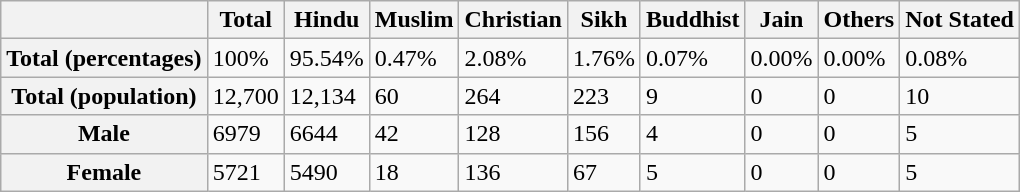<table class="wikitable">
<tr>
<th></th>
<th>Total</th>
<th>Hindu</th>
<th>Muslim</th>
<th>Christian</th>
<th>Sikh</th>
<th>Buddhist</th>
<th>Jain</th>
<th>Others</th>
<th>Not Stated</th>
</tr>
<tr>
<th>Total (percentages)</th>
<td>100%</td>
<td>95.54%</td>
<td>0.47%</td>
<td>2.08%</td>
<td>1.76%</td>
<td>0.07%</td>
<td>0.00%</td>
<td>0.00%</td>
<td>0.08%</td>
</tr>
<tr>
<th>Total (population)</th>
<td>12,700</td>
<td>12,134</td>
<td>60</td>
<td>264</td>
<td>223</td>
<td>9</td>
<td>0</td>
<td>0</td>
<td>10</td>
</tr>
<tr>
<th>Male</th>
<td>6979</td>
<td>6644</td>
<td>42</td>
<td>128</td>
<td>156</td>
<td>4</td>
<td>0</td>
<td>0</td>
<td>5</td>
</tr>
<tr>
<th>Female</th>
<td>5721</td>
<td>5490</td>
<td>18</td>
<td>136</td>
<td>67</td>
<td>5</td>
<td>0</td>
<td>0</td>
<td>5</td>
</tr>
</table>
